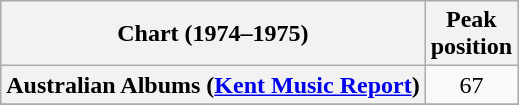<table class="wikitable sortable plainrowheaders" style="text-align:center">
<tr>
<th scope="col">Chart (1974–1975)</th>
<th scope="col">Peak<br>position</th>
</tr>
<tr>
<th scope="row">Australian Albums (<a href='#'>Kent Music Report</a>)</th>
<td>67</td>
</tr>
<tr>
</tr>
</table>
